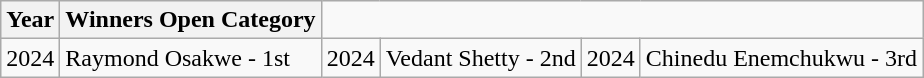<table class="wikitable">
<tr>
<th>Year</th>
<th>Winners Open Category</th>
</tr>
<tr>
<td>2024</td>
<td>Raymond Osakwe - 1st</td>
<td>2024</td>
<td>Vedant Shetty - 2nd</td>
<td>2024</td>
<td>Chinedu Enemchukwu  - 3rd</td>
</tr>
</table>
